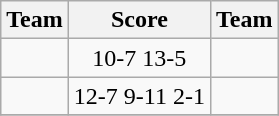<table class=wikitable style="border:1px solid #AAAAAA;">
<tr>
<th>Team</th>
<th>Score</th>
<th>Team</th>
</tr>
<tr>
<td><strong></strong></td>
<td align="center">10-7 13-5</td>
<td></td>
</tr>
<tr>
<td><strong></strong></td>
<td align="center">12-7 9-11 2-1</td>
<td></td>
</tr>
<tr>
</tr>
</table>
